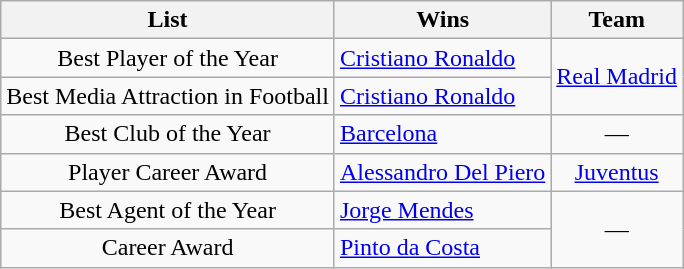<table class="wikitable">
<tr>
<th>List</th>
<th>Wins</th>
<th>Team</th>
</tr>
<tr>
<td rowspan="1" align="center">Best Player of the Year</td>
<td align="left"> <a href='#'>Cristiano Ronaldo</a></td>
<td rowspan="2" align="center"> <a href='#'>Real Madrid</a></td>
</tr>
<tr>
<td rowspan="1" align="center">Best Media Attraction in Football</td>
<td align="left"> <a href='#'>Cristiano Ronaldo</a></td>
</tr>
<tr>
<td rowspan="1" align="center">Best Club of the Year</td>
<td align="left"> <a href='#'>Barcelona</a></td>
<td rowspan="1" align="center">—</td>
</tr>
<tr>
<td rowspan="1" align="center">Player Career Award</td>
<td align="left"> <a href='#'>Alessandro Del Piero</a></td>
<td rowspan="1" align="center"> <a href='#'>Juventus</a></td>
</tr>
<tr>
<td rowspan="1" align="center">Best Agent of the Year</td>
<td align="left"> <a href='#'>Jorge Mendes</a></td>
<td rowspan="2" align="center">—</td>
</tr>
<tr>
<td rowspan="1" align="center">Career Award</td>
<td align="left"> <a href='#'>Pinto da Costa</a></td>
</tr>
</table>
